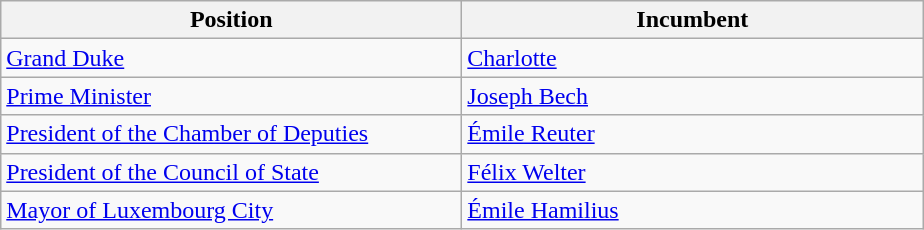<table class="wikitable">
<tr>
<th width="300">Position</th>
<th width="300">Incumbent</th>
</tr>
<tr>
<td><a href='#'>Grand Duke</a></td>
<td><a href='#'>Charlotte</a></td>
</tr>
<tr>
<td><a href='#'>Prime Minister</a></td>
<td><a href='#'>Joseph Bech</a></td>
</tr>
<tr>
<td><a href='#'>President of the Chamber of Deputies</a></td>
<td><a href='#'>Émile Reuter</a></td>
</tr>
<tr>
<td><a href='#'>President of the Council of State</a></td>
<td><a href='#'>Félix Welter</a></td>
</tr>
<tr>
<td><a href='#'>Mayor of Luxembourg City</a></td>
<td><a href='#'>Émile Hamilius</a></td>
</tr>
</table>
